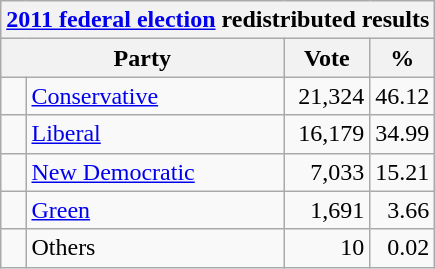<table class="wikitable">
<tr>
<th colspan="4"><a href='#'>2011 federal election</a> redistributed results</th>
</tr>
<tr>
<th bgcolor="#DDDDFF" width="130px" colspan="2">Party</th>
<th bgcolor="#DDDDFF" width="50px">Vote</th>
<th bgcolor="#DDDDFF" width="30px">%</th>
</tr>
<tr>
<td> </td>
<td><a href='#'>Conservative</a></td>
<td align=right>21,324</td>
<td align=right>46.12</td>
</tr>
<tr>
<td> </td>
<td><a href='#'>Liberal</a></td>
<td align=right>16,179</td>
<td align=right>34.99</td>
</tr>
<tr>
<td> </td>
<td><a href='#'>New Democratic</a></td>
<td align=right>7,033</td>
<td align=right>15.21</td>
</tr>
<tr>
<td> </td>
<td><a href='#'>Green</a></td>
<td align=right>1,691</td>
<td align=right>3.66</td>
</tr>
<tr>
<td> </td>
<td>Others</td>
<td align=right>10</td>
<td align=right>0.02</td>
</tr>
</table>
